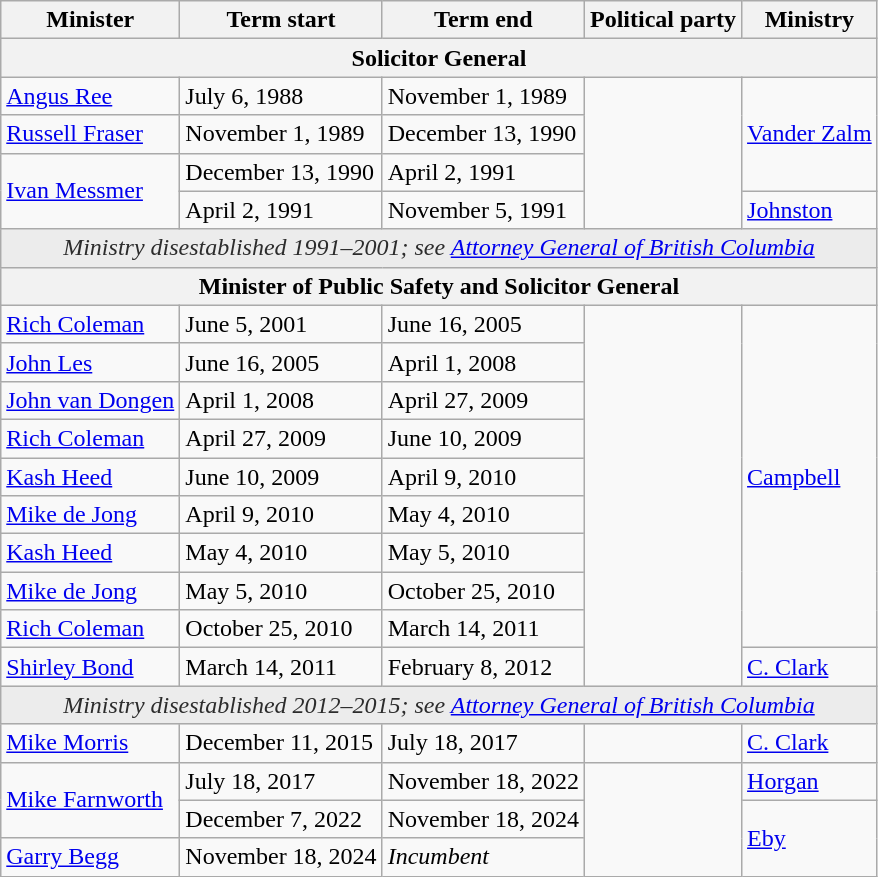<table class="wikitable">
<tr>
<th>Minister</th>
<th>Term start</th>
<th>Term end</th>
<th>Political party</th>
<th>Ministry</th>
</tr>
<tr>
<th colspan="5">Solicitor General</th>
</tr>
<tr>
<td><a href='#'>Angus Ree</a></td>
<td>July 6, 1988</td>
<td>November 1, 1989</td>
<td rowspan="4"></td>
<td rowspan="3"><a href='#'>Vander Zalm</a></td>
</tr>
<tr>
<td><a href='#'>Russell Fraser</a></td>
<td>November 1, 1989</td>
<td>December 13, 1990</td>
</tr>
<tr>
<td rowspan="2"><a href='#'>Ivan Messmer</a></td>
<td>December 13, 1990</td>
<td>April 2, 1991</td>
</tr>
<tr>
<td>April 2, 1991</td>
<td>November 5, 1991</td>
<td><a href='#'>Johnston</a></td>
</tr>
<tr>
<td colspan="5" style="background: #ececec; color: #2C2C2C; text-align:center; vertical-align: middle;"><em>Ministry disestablished 1991–2001; see <a href='#'>Attorney General of British Columbia</a></em></td>
</tr>
<tr>
<th colspan="5">Minister of Public Safety and Solicitor General</th>
</tr>
<tr>
<td><a href='#'>Rich Coleman</a></td>
<td>June 5, 2001</td>
<td>June 16, 2005</td>
<td rowspan="10"></td>
<td rowspan="9"><a href='#'>Campbell</a></td>
</tr>
<tr>
<td><a href='#'>John Les</a></td>
<td>June 16, 2005</td>
<td>April 1, 2008</td>
</tr>
<tr>
<td><a href='#'>John van Dongen</a></td>
<td>April 1, 2008</td>
<td>April 27, 2009</td>
</tr>
<tr>
<td><a href='#'>Rich Coleman</a></td>
<td>April 27, 2009</td>
<td>June 10, 2009</td>
</tr>
<tr>
<td><a href='#'>Kash Heed</a></td>
<td>June 10, 2009</td>
<td>April 9, 2010</td>
</tr>
<tr>
<td><a href='#'>Mike de Jong</a></td>
<td>April 9, 2010</td>
<td>May 4, 2010</td>
</tr>
<tr>
<td><a href='#'>Kash Heed</a></td>
<td>May 4, 2010</td>
<td>May 5, 2010</td>
</tr>
<tr>
<td><a href='#'>Mike de Jong</a></td>
<td>May 5, 2010</td>
<td>October 25, 2010</td>
</tr>
<tr>
<td><a href='#'>Rich Coleman</a></td>
<td>October 25, 2010</td>
<td>March 14, 2011</td>
</tr>
<tr>
<td><a href='#'>Shirley Bond</a></td>
<td>March 14, 2011</td>
<td>February 8, 2012</td>
<td><a href='#'>C. Clark</a></td>
</tr>
<tr>
<td colspan="5" style="background: #ececec; color: #2C2C2C; text-align:center; vertical-align: middle;"><em>Ministry disestablished 2012–2015; see <a href='#'>Attorney General of British Columbia</a></em></td>
</tr>
<tr>
<td><a href='#'>Mike Morris</a></td>
<td>December 11, 2015</td>
<td>July 18, 2017</td>
<td></td>
<td><a href='#'>C. Clark</a></td>
</tr>
<tr>
<td rowspan="2"><a href='#'>Mike Farnworth</a></td>
<td>July 18, 2017</td>
<td>November 18, 2022</td>
<td rowspan="3"></td>
<td><a href='#'>Horgan</a></td>
</tr>
<tr>
<td>December 7, 2022</td>
<td>November 18, 2024</td>
<td rowspan="2"><a href='#'>Eby</a></td>
</tr>
<tr>
<td><a href='#'>Garry Begg</a></td>
<td>November 18, 2024</td>
<td><em>Incumbent</em></td>
</tr>
</table>
